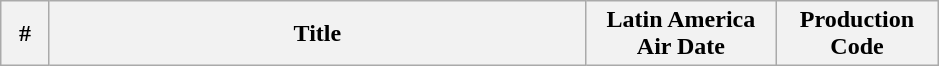<table class="wikitable plainrowheaders sortable">
<tr>
<th style="width:25px;">#</th>
<th style="width:350px;">Title</th>
<th style="width:120px;">Latin America Air Date</th>
<th style="width:100px;">Production Code<br>


</th>
</tr>
</table>
